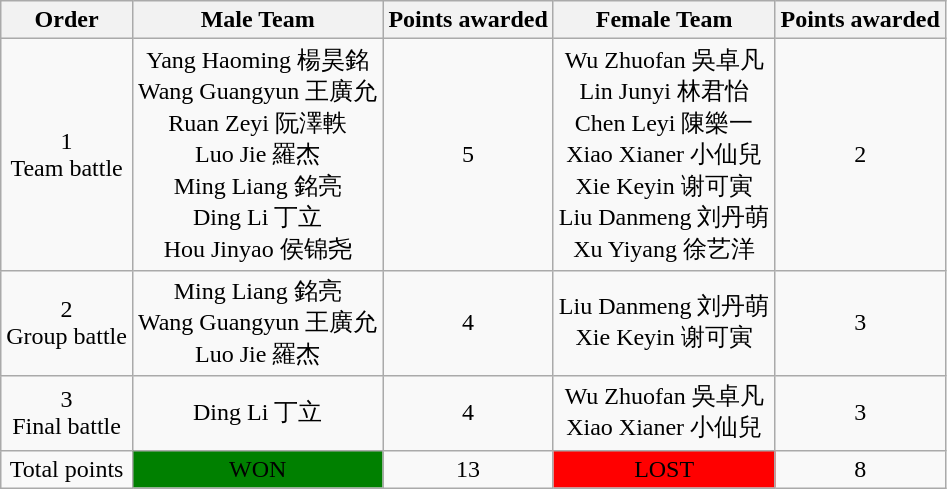<table class="wikitable" style="text-align:center">
<tr>
<th>Order</th>
<th>Male Team</th>
<th>Points awarded</th>
<th>Female Team</th>
<th>Points awarded</th>
</tr>
<tr>
<td>1 <br> Team battle</td>
<td>Yang Haoming 楊昊銘 <br>Wang Guangyun 王廣允 <br>Ruan Zeyi 阮澤軼 <br> Luo Jie 羅杰 <br> Ming Liang 銘亮 <br> Ding Li 丁立 <br> Hou Jinyao 侯锦尧</td>
<td>5</td>
<td>Wu Zhuofan 吳卓凡 <br> Lin Junyi 林君怡 <br> Chen Leyi 陳樂一 <br> Xiao Xianer 小仙兒 <br> Xie Keyin 谢可寅 <br> Liu Danmeng 刘丹萌 <br> Xu Yiyang 徐艺洋</td>
<td>2</td>
</tr>
<tr>
<td>2 <br> Group battle</td>
<td>Ming Liang 銘亮 <br> Wang Guangyun 王廣允 <br> Luo Jie 羅杰</td>
<td>4</td>
<td>Liu Danmeng 刘丹萌  <br> Xie Keyin 谢可寅</td>
<td>3</td>
</tr>
<tr>
<td>3 <br> Final battle</td>
<td>Ding Li 丁立</td>
<td>4</td>
<td>Wu Zhuofan 吳卓凡 <br> Xiao Xianer 小仙兒</td>
<td>3</td>
</tr>
<tr>
<td>Total points</td>
<td style="background:green; ">WON</td>
<td>13</td>
<td style="background:red; ">LOST</td>
<td>8</td>
</tr>
</table>
